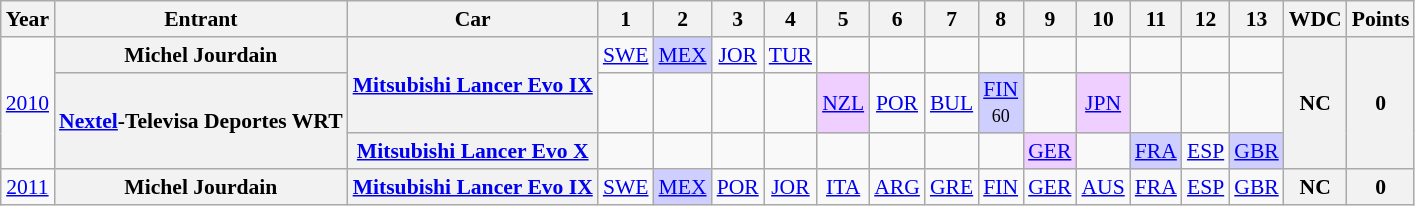<table class="wikitable" border="1" style="text-align:center; font-size:90%;">
<tr>
<th>Year</th>
<th>Entrant</th>
<th>Car</th>
<th>1</th>
<th>2</th>
<th>3</th>
<th>4</th>
<th>5</th>
<th>6</th>
<th>7</th>
<th>8</th>
<th>9</th>
<th>10</th>
<th>11</th>
<th>12</th>
<th>13</th>
<th>WDC</th>
<th>Points</th>
</tr>
<tr>
<td rowspan=3><a href='#'>2010</a></td>
<th>Michel Jourdain</th>
<th rowspan=2><a href='#'>Mitsubishi Lancer Evo IX</a></th>
<td><a href='#'>SWE</a></td>
<td style="background:#CFCFFF;"><a href='#'>MEX</a><br></td>
<td><a href='#'>JOR</a></td>
<td><a href='#'>TUR</a></td>
<td></td>
<td></td>
<td></td>
<td></td>
<td></td>
<td></td>
<td></td>
<td></td>
<td></td>
<th rowspan=3>NC</th>
<th rowspan=3>0</th>
</tr>
<tr>
<th rowspan=2><a href='#'>Nextel</a>-Televisa Deportes WRT</th>
<td></td>
<td></td>
<td></td>
<td></td>
<td style="background:#EFCFFF;"><a href='#'>NZL</a><br></td>
<td><a href='#'>POR</a></td>
<td><a href='#'>BUL</a></td>
<td style="background:#CFCFFF;"><a href='#'>FIN</a><br><small>60</small></td>
<td></td>
<td style="background:#EFCFFF;"><a href='#'>JPN</a><br></td>
<td></td>
<td></td>
<td></td>
</tr>
<tr>
<th><a href='#'>Mitsubishi Lancer Evo X</a></th>
<td></td>
<td></td>
<td></td>
<td></td>
<td></td>
<td></td>
<td></td>
<td></td>
<td style="background:#EFCFFF;"><a href='#'>GER</a><br></td>
<td></td>
<td style="background:#CFCFFF;"><a href='#'>FRA</a><br></td>
<td><a href='#'>ESP</a></td>
<td style="background:#CFCFFF;"><a href='#'>GBR</a><br></td>
</tr>
<tr>
<td><a href='#'>2011</a></td>
<th>Michel Jourdain</th>
<th><a href='#'>Mitsubishi Lancer Evo IX</a></th>
<td><a href='#'>SWE</a></td>
<td style="background:#CFCFFF;"><a href='#'>MEX</a><br></td>
<td><a href='#'>POR</a></td>
<td><a href='#'>JOR</a></td>
<td><a href='#'>ITA</a></td>
<td><a href='#'>ARG</a></td>
<td><a href='#'>GRE</a></td>
<td><a href='#'>FIN</a></td>
<td><a href='#'>GER</a></td>
<td><a href='#'>AUS</a></td>
<td><a href='#'>FRA</a></td>
<td><a href='#'>ESP</a></td>
<td><a href='#'>GBR</a></td>
<th>NC</th>
<th>0</th>
</tr>
</table>
